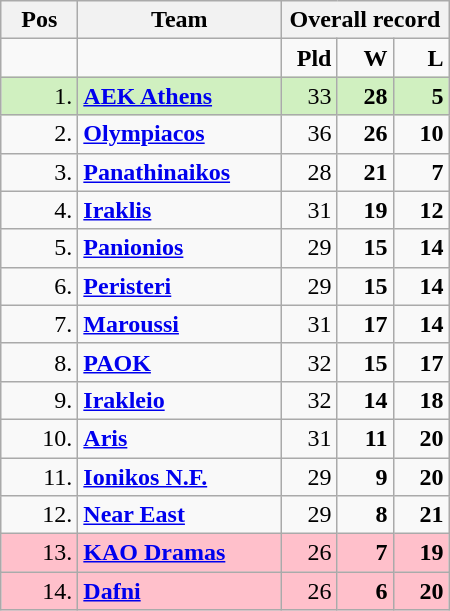<table class="wikitable" style="text-align: right;">
<tr>
<th width="44">Pos</th>
<th width="128">Team</th>
<th colspan=3>Overall record</th>
</tr>
<tr>
<td></td>
<td></td>
<td width="30"><strong>Pld</strong></td>
<td width="30"><strong>W</strong></td>
<td width="30"><strong>L</strong></td>
</tr>
<tr bgcolor="D0F0C0">
<td>1.</td>
<td align="left"><strong><a href='#'>AEK Athens</a></strong></td>
<td>33</td>
<td><strong>28</strong></td>
<td><strong>5</strong></td>
</tr>
<tr>
<td>2.</td>
<td align="left"><strong><a href='#'>Olympiacos</a></strong></td>
<td>36</td>
<td><strong>26</strong></td>
<td><strong>10</strong></td>
</tr>
<tr>
<td>3.</td>
<td align="left"><strong><a href='#'>Panathinaikos</a></strong></td>
<td>28</td>
<td><strong>21</strong></td>
<td><strong>7</strong></td>
</tr>
<tr>
<td>4.</td>
<td align="left"><strong><a href='#'>Iraklis</a></strong></td>
<td>31</td>
<td><strong>19</strong></td>
<td><strong>12</strong></td>
</tr>
<tr>
<td>5.</td>
<td align="left"><strong><a href='#'>Panionios</a></strong></td>
<td>29</td>
<td><strong>15</strong></td>
<td><strong>14</strong></td>
</tr>
<tr>
<td>6.</td>
<td align="left"><strong><a href='#'>Peristeri</a></strong></td>
<td>29</td>
<td><strong>15</strong></td>
<td><strong>14</strong></td>
</tr>
<tr>
<td>7.</td>
<td align="left"><strong><a href='#'>Maroussi</a></strong></td>
<td>31</td>
<td><strong>17</strong></td>
<td><strong>14</strong></td>
</tr>
<tr>
<td>8.</td>
<td align="left"><strong><a href='#'>PAOK</a></strong></td>
<td>32</td>
<td><strong>15</strong></td>
<td><strong>17</strong></td>
</tr>
<tr>
<td>9.</td>
<td align="left"><strong><a href='#'>Irakleio</a></strong></td>
<td>32</td>
<td><strong>14</strong></td>
<td><strong>18</strong></td>
</tr>
<tr>
<td>10.</td>
<td align="left"><strong><a href='#'>Aris</a></strong></td>
<td>31</td>
<td><strong>11</strong></td>
<td><strong>20</strong></td>
</tr>
<tr>
<td>11.</td>
<td align="left"><strong><a href='#'>Ionikos N.F.</a></strong></td>
<td>29</td>
<td><strong>9</strong></td>
<td><strong>20</strong></td>
</tr>
<tr>
<td>12.</td>
<td align="left"><strong><a href='#'>Near East</a></strong></td>
<td>29</td>
<td><strong>8</strong></td>
<td><strong>21</strong></td>
</tr>
<tr bgcolor="ffc0cb">
<td>13.</td>
<td align="left"><strong><a href='#'>KAO Dramas</a></strong></td>
<td>26</td>
<td><strong>7</strong></td>
<td><strong>19</strong></td>
</tr>
<tr bgcolor="ffc0cb">
<td>14.</td>
<td align="left"><strong><a href='#'>Dafni</a></strong></td>
<td>26</td>
<td><strong>6</strong></td>
<td><strong>20</strong></td>
</tr>
</table>
